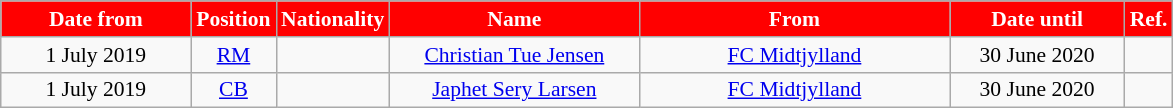<table class="wikitable"  style="text-align:center; font-size:90%; ">
<tr>
<th style="background:#FF0000; color:#FFFFFF; width:120px;">Date from</th>
<th style="background:#FF0000; color:#FFFFFF; width:50px;">Position</th>
<th style="background:#FF0000; color:#FFFFFF; width:50px;">Nationality</th>
<th style="background:#FF0000; color:#FFFFFF; width:160px;">Name</th>
<th style="background:#FF0000; color:#FFFFFF; width:200px;">From</th>
<th style="background:#FF0000; color:#FFFFFF; width:110px;">Date until</th>
<th style="background:#FF0000; color:#FFFFFF; width:25px;">Ref.</th>
</tr>
<tr>
<td>1 July 2019</td>
<td><a href='#'>RM</a></td>
<td></td>
<td><a href='#'>Christian Tue Jensen</a></td>
<td> <a href='#'>FC Midtjylland</a></td>
<td>30 June 2020</td>
<td></td>
</tr>
<tr>
<td>1 July 2019</td>
<td><a href='#'>CB</a></td>
<td></td>
<td><a href='#'>Japhet Sery Larsen</a></td>
<td> <a href='#'>FC Midtjylland</a></td>
<td>30 June 2020</td>
<td></td>
</tr>
</table>
